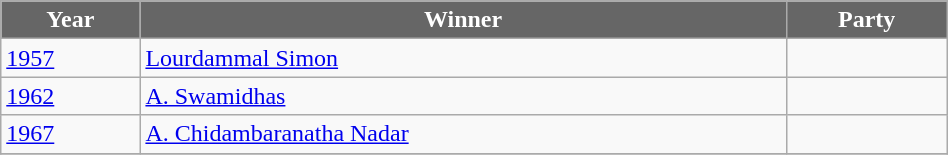<table class="wikitable sortable" width="50%">
<tr>
<th style="background-color:#666666; color:white">Year</th>
<th style="background-color:#666666; color:white">Winner</th>
<th style="background-color:#666666; color:white" colspan="2">Party</th>
</tr>
<tr>
<td><a href='#'>1957</a></td>
<td><a href='#'>Lourdammal Simon</a></td>
<td></td>
</tr>
<tr>
<td><a href='#'>1962</a></td>
<td><a href='#'>A. Swamidhas</a></td>
<td></td>
</tr>
<tr>
<td><a href='#'>1967</a></td>
<td><a href='#'>A. Chidambaranatha Nadar</a></td>
<td></td>
</tr>
<tr>
</tr>
</table>
